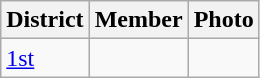<table class="wikitable sortable">
<tr>
<th>District</th>
<th>Member</th>
<th>Photo</th>
</tr>
<tr>
<td><a href='#'>1st</a></td>
<td></td>
<td></td>
</tr>
</table>
